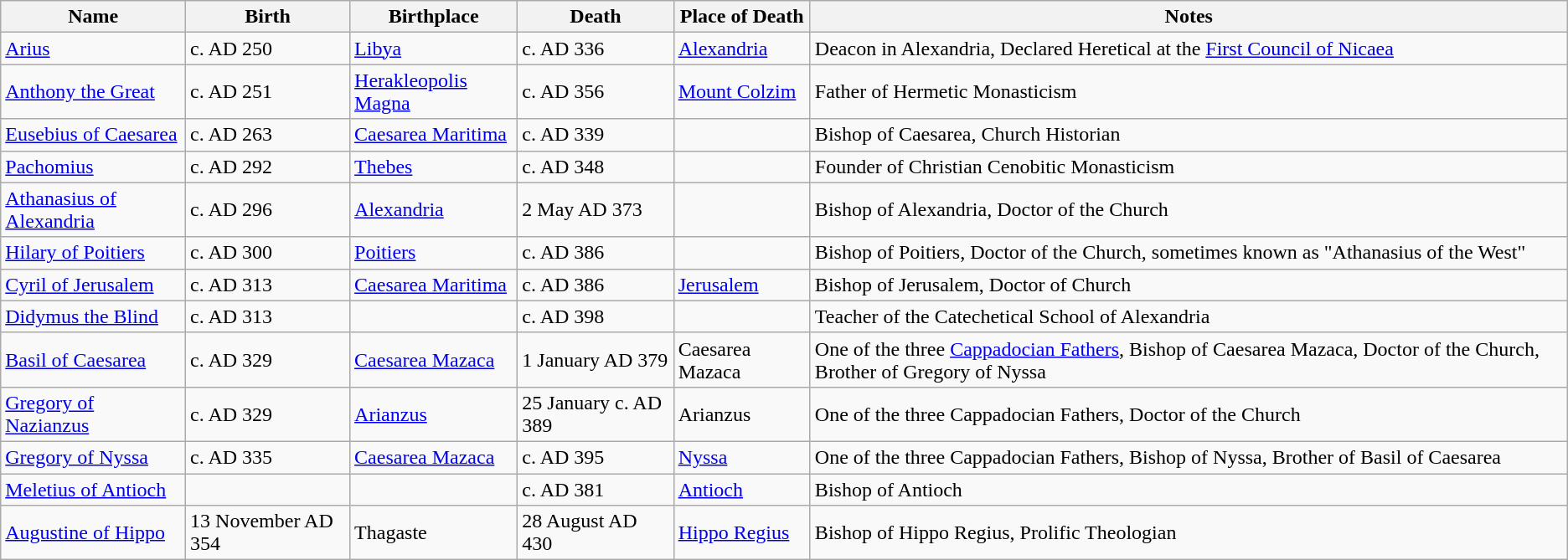<table class="wikitable">
<tr>
<th>Name</th>
<th>Birth</th>
<th>Birthplace</th>
<th>Death</th>
<th>Place of Death</th>
<th>Notes</th>
</tr>
<tr>
<td><a href='#'>Arius</a></td>
<td>c. AD 250</td>
<td><a href='#'>Libya</a></td>
<td>c. AD 336</td>
<td><a href='#'>Alexandria</a></td>
<td>Deacon in Alexandria, Declared Heretical at the <a href='#'>First Council of Nicaea</a></td>
</tr>
<tr>
<td><a href='#'>Anthony the Great</a></td>
<td>c. AD 251</td>
<td><a href='#'>Herakleopolis Magna</a></td>
<td>c. AD 356</td>
<td><a href='#'>Mount Colzim</a></td>
<td>Father of Hermetic Monasticism</td>
</tr>
<tr>
<td><a href='#'>Eusebius of Caesarea</a></td>
<td>c. AD 263</td>
<td><a href='#'>Caesarea Maritima</a></td>
<td>c. AD 339</td>
<td></td>
<td>Bishop of Caesarea, Church Historian</td>
</tr>
<tr>
<td><a href='#'>Pachomius</a></td>
<td>c. AD 292</td>
<td><a href='#'>Thebes</a></td>
<td>c. AD 348</td>
<td></td>
<td>Founder of Christian Cenobitic Monasticism</td>
</tr>
<tr>
<td><a href='#'>Athanasius of Alexandria</a></td>
<td>c. AD 296</td>
<td><a href='#'>Alexandria</a></td>
<td>2 May AD 373</td>
<td></td>
<td>Bishop of Alexandria, Doctor of the Church</td>
</tr>
<tr>
<td><a href='#'>Hilary of Poitiers</a></td>
<td>c. AD 300</td>
<td><a href='#'>Poitiers</a></td>
<td>c. AD 386</td>
<td></td>
<td>Bishop of Poitiers, Doctor of the Church, sometimes known as "Athanasius of the West"</td>
</tr>
<tr>
<td><a href='#'>Cyril of Jerusalem</a></td>
<td>c. AD 313</td>
<td><a href='#'>Caesarea Maritima</a></td>
<td>c. AD 386</td>
<td><a href='#'>Jerusalem</a></td>
<td>Bishop of Jerusalem, Doctor of Church</td>
</tr>
<tr>
<td><a href='#'>Didymus the Blind</a></td>
<td>c. AD 313</td>
<td></td>
<td>c. AD 398</td>
<td></td>
<td>Teacher of the Catechetical School of Alexandria</td>
</tr>
<tr>
<td><a href='#'>Basil of Caesarea</a></td>
<td>c. AD 329</td>
<td><a href='#'>Caesarea Mazaca</a></td>
<td>1 January AD 379</td>
<td>Caesarea Mazaca</td>
<td>One of the three <a href='#'>Cappadocian Fathers</a>, Bishop of Caesarea Mazaca, Doctor of the Church, Brother of Gregory of Nyssa</td>
</tr>
<tr>
<td><a href='#'>Gregory of Nazianzus</a></td>
<td>c. AD 329</td>
<td><a href='#'>Arianzus</a></td>
<td>25 January c. AD 389</td>
<td>Arianzus</td>
<td>One of the three Cappadocian Fathers, Doctor of the Church</td>
</tr>
<tr>
<td><a href='#'>Gregory of Nyssa</a></td>
<td>c. AD 335</td>
<td><a href='#'>Caesarea Mazaca</a></td>
<td>c. AD 395</td>
<td><a href='#'>Nyssa</a></td>
<td>One of the three Cappadocian Fathers, Bishop of Nyssa, Brother of Basil of Caesarea</td>
</tr>
<tr>
<td><a href='#'>Meletius of Antioch</a></td>
<td></td>
<td></td>
<td>c. AD 381</td>
<td><a href='#'>Antioch</a></td>
<td>Bishop of Antioch</td>
</tr>
<tr>
<td><a href='#'>Augustine of Hippo</a></td>
<td>13 November AD 354</td>
<td>Thagaste</td>
<td>28 August AD 430</td>
<td><a href='#'>Hippo Regius</a></td>
<td>Bishop of Hippo Regius, Prolific Theologian</td>
</tr>
</table>
